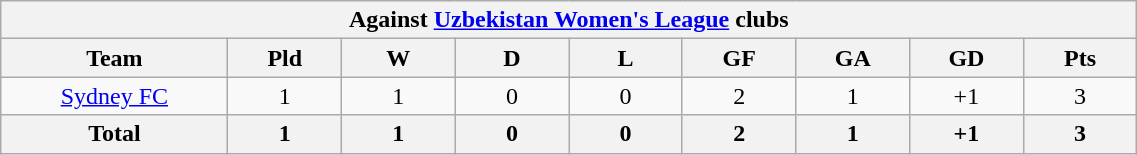<table class="wikitable" width="60%" style="text-align:center">
<tr>
<th colspan="9">Against <a href='#'>Uzbekistan Women's League</a> clubs</th>
</tr>
<tr>
<th width="10%">Team</th>
<th width="5%">Pld</th>
<th width="5%">W</th>
<th width="5%">D</th>
<th width="5%">L</th>
<th width="5%">GF</th>
<th width="5%">GA</th>
<th width="5%">GD</th>
<th width="5%">Pts</th>
</tr>
<tr>
<td><a href='#'>Sydney FC</a></td>
<td>1</td>
<td>1</td>
<td>0</td>
<td>0</td>
<td>2</td>
<td>1</td>
<td>+1</td>
<td>3</td>
</tr>
<tr>
<th>Total</th>
<th>1</th>
<th>1</th>
<th>0</th>
<th>0</th>
<th>2</th>
<th>1</th>
<th>+1</th>
<th>3</th>
</tr>
</table>
